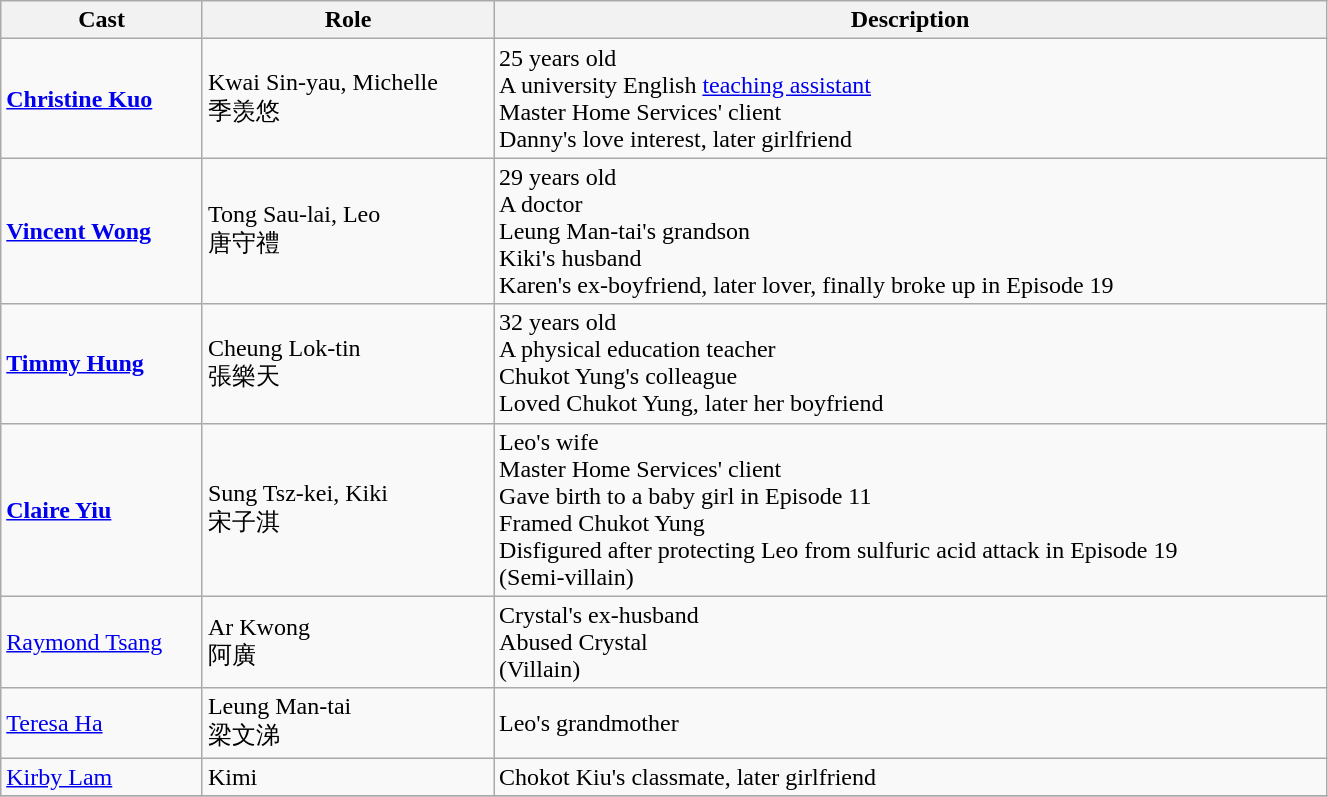<table class="wikitable" width="70%">
<tr>
<th>Cast</th>
<th>Role</th>
<th>Description</th>
</tr>
<tr>
<td><strong><a href='#'>Christine Kuo</a></strong></td>
<td>Kwai Sin-yau, Michelle<br>季羡悠</td>
<td>25 years old<br>A university English <a href='#'>teaching assistant</a><br>Master Home Services' client<br>Danny's love interest, later girlfriend</td>
</tr>
<tr>
<td><strong><a href='#'>Vincent Wong</a></strong></td>
<td>Tong Sau-lai, Leo<br>唐守禮</td>
<td>29 years old<br>A doctor<br>Leung Man-tai's grandson<br>Kiki's husband<br>Karen's ex-boyfriend, later lover, finally broke up in Episode 19</td>
</tr>
<tr>
<td><strong><a href='#'>Timmy Hung</a></strong></td>
<td>Cheung Lok-tin<br>張樂天</td>
<td>32 years old<br>A physical education teacher<br>Chukot Yung's colleague<br>Loved Chukot Yung, later her boyfriend</td>
</tr>
<tr>
<td><strong><a href='#'>Claire Yiu</a></strong></td>
<td>Sung Tsz-kei, Kiki<br>宋子淇</td>
<td>Leo's wife<br>Master Home Services' client<br>Gave birth to a baby girl in Episode 11<br>Framed Chukot Yung<br>Disfigured after protecting Leo from sulfuric acid attack in Episode 19<br>(Semi-villain)</td>
</tr>
<tr>
<td><a href='#'>Raymond Tsang</a></td>
<td>Ar Kwong<br>阿廣</td>
<td>Crystal's ex-husband<br>Abused Crystal<br>(Villain)</td>
</tr>
<tr>
<td><a href='#'>Teresa Ha</a></td>
<td>Leung Man-tai<br>梁文涕</td>
<td>Leo's grandmother</td>
</tr>
<tr>
<td><a href='#'>Kirby Lam</a></td>
<td>Kimi</td>
<td>Chokot Kiu's classmate, later girlfriend</td>
</tr>
<tr>
</tr>
</table>
